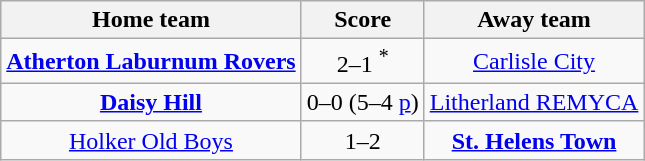<table class="wikitable" style="text-align: center">
<tr>
<th>Home team</th>
<th>Score</th>
<th>Away team</th>
</tr>
<tr>
<td><strong><a href='#'>Atherton Laburnum Rovers</a></strong></td>
<td>2–1 <sup>*</sup></td>
<td><a href='#'>Carlisle City</a></td>
</tr>
<tr>
<td><strong><a href='#'>Daisy Hill</a></strong></td>
<td>0–0 (5–4 <a href='#'>p</a>)</td>
<td><a href='#'>Litherland REMYCA</a></td>
</tr>
<tr>
<td><a href='#'>Holker Old Boys</a></td>
<td>1–2</td>
<td><strong><a href='#'>St. Helens Town</a></strong></td>
</tr>
</table>
